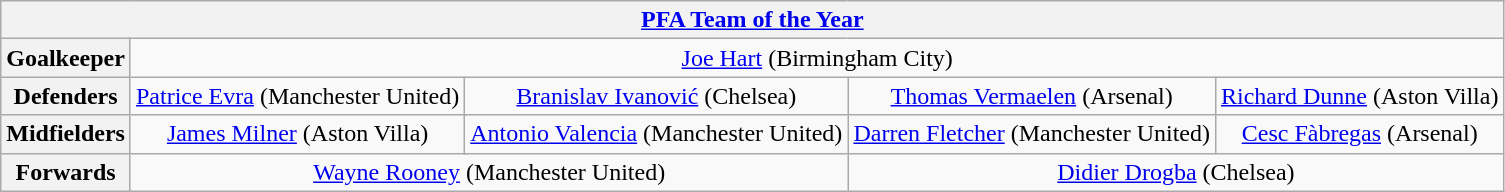<table class="wikitable" style="text-align:center">
<tr>
<th colspan="12"><a href='#'>PFA Team of the Year</a></th>
</tr>
<tr>
<th>Goalkeeper</th>
<td colspan="12"><a href='#'>Joe Hart</a> (Birmingham City)</td>
</tr>
<tr>
<th>Defenders</th>
<td colspan="3"><a href='#'>Patrice Evra</a> (Manchester United)</td>
<td colspan="3"><a href='#'>Branislav Ivanović</a> (Chelsea)</td>
<td colspan="3"><a href='#'>Thomas Vermaelen</a> (Arsenal)</td>
<td colspan="3"><a href='#'>Richard Dunne</a> (Aston Villa)</td>
</tr>
<tr>
<th>Midfielders</th>
<td colspan="3"><a href='#'>James Milner</a> (Aston Villa)</td>
<td colspan="3"><a href='#'>Antonio Valencia</a> (Manchester United)</td>
<td colspan="3"><a href='#'>Darren Fletcher</a> (Manchester United)</td>
<td colspan="3"><a href='#'>Cesc Fàbregas</a> (Arsenal)</td>
</tr>
<tr>
<th>Forwards</th>
<td colspan="6"><a href='#'>Wayne Rooney</a> (Manchester United)</td>
<td colspan="6"><a href='#'>Didier Drogba</a> (Chelsea)</td>
</tr>
</table>
